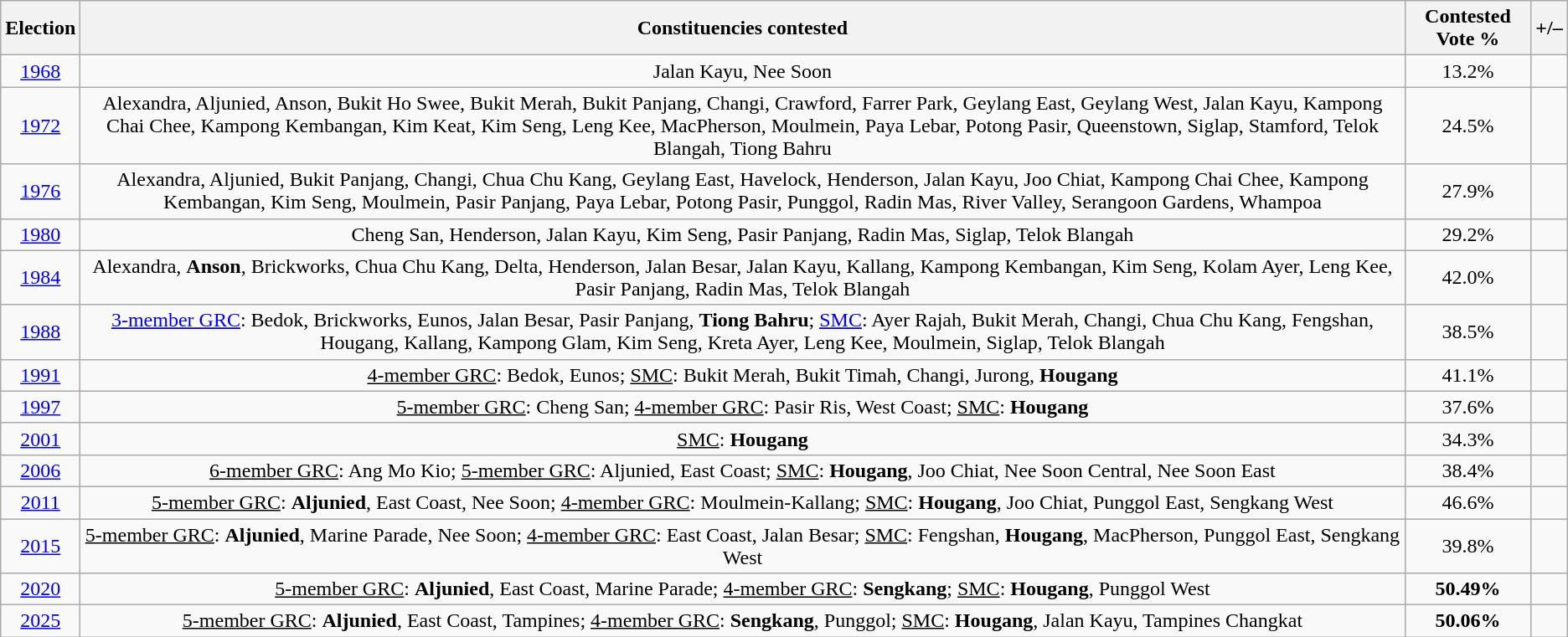<table class="wikitable" style="text-align: center">
<tr>
<th>Election</th>
<th>Constituencies contested</th>
<th>Contested Vote %</th>
<th>+/–</th>
</tr>
<tr>
<td><a href='#'>1968</a></td>
<td>Jalan Kayu, Nee Soon</td>
<td>13.2%</td>
<td></td>
</tr>
<tr>
<td><a href='#'>1972</a></td>
<td>Alexandra, Aljunied, Anson, Bukit Ho Swee, Bukit Merah, Bukit Panjang, Changi, Crawford, Farrer Park, Geylang East, Geylang West, Jalan Kayu, Kampong Chai Chee, Kampong Kembangan, Kim Keat, Kim Seng, Leng Kee, MacPherson, Moulmein, Paya Lebar, Potong Pasir, Queenstown, Siglap, Stamford, Telok Blangah, Tiong Bahru</td>
<td>24.5%</td>
<td></td>
</tr>
<tr>
<td><a href='#'>1976</a></td>
<td>Alexandra, Aljunied, Bukit Panjang, Changi, Chua Chu Kang, Geylang East, Havelock, Henderson, Jalan Kayu, Joo Chiat, Kampong Chai Chee, Kampong Kembangan, Kim Seng, Moulmein, Pasir Panjang,  Paya Lebar, Potong Pasir, Punggol, Radin Mas, River Valley, Serangoon Gardens, Whampoa</td>
<td>27.9%</td>
<td></td>
</tr>
<tr>
<td><a href='#'>1980</a></td>
<td>Cheng San, Henderson, Jalan Kayu, Kim Seng, Pasir Panjang, Radin Mas, Siglap, Telok Blangah</td>
<td>29.2%</td>
<td></td>
</tr>
<tr>
<td><a href='#'>1984</a></td>
<td>Alexandra, <strong>Anson</strong>, Brickworks, Chua Chu Kang, Delta, Henderson, Jalan Besar, Jalan Kayu, Kallang, Kampong Kembangan, Kim Seng, Kolam Ayer, Leng Kee, Pasir Panjang, Radin Mas, Telok Blangah</td>
<td>42.0%</td>
<td></td>
</tr>
<tr>
<td><a href='#'>1988</a></td>
<td><u><a href='#'>3-member GRC</a></u>: Bedok, Brickworks, Eunos, Jalan Besar, Pasir Panjang, <strong>Tiong Bahru</strong>; <u><a href='#'>SMC</a></u>: Ayer Rajah, Bukit Merah, Changi, Chua Chu Kang, Fengshan, Hougang, Kallang, Kampong Glam, Kim Seng, Kreta Ayer, Leng Kee, Moulmein, Siglap, Telok Blangah</td>
<td>38.5%</td>
<td></td>
</tr>
<tr>
<td><a href='#'>1991</a></td>
<td><u>4-member GRC</u>: Bedok, Eunos; <u>SMC</u>: Bukit Merah, Bukit Timah, Changi, Jurong, <strong>Hougang</strong></td>
<td>41.1%</td>
<td></td>
</tr>
<tr>
<td><a href='#'>1997</a></td>
<td><u>5-member GRC</u>: Cheng San; <u>4-member GRC</u>: Pasir Ris, West Coast; <u>SMC</u>: <strong>Hougang</strong></td>
<td>37.6%</td>
<td></td>
</tr>
<tr>
<td><a href='#'>2001</a></td>
<td><u>SMC</u>: <strong>Hougang</strong></td>
<td>34.3%</td>
<td></td>
</tr>
<tr>
<td><a href='#'>2006</a></td>
<td><u>6-member GRC</u>: Ang Mo Kio; <u>5-member GRC</u>: Aljunied, East Coast; <u>SMC</u>: <strong>Hougang</strong>, Joo Chiat, Nee Soon Central, Nee Soon East</td>
<td>38.4%</td>
<td></td>
</tr>
<tr>
<td><a href='#'>2011</a></td>
<td><u>5-member GRC</u>: <strong>Aljunied</strong>, East Coast, Nee Soon; <u>4-member GRC</u>: Moulmein-Kallang; <u>SMC</u>: <strong>Hougang</strong>, Joo Chiat, Punggol East, Sengkang West</td>
<td>46.6%</td>
<td></td>
</tr>
<tr>
<td><a href='#'>2015</a></td>
<td><u>5-member GRC</u>: <strong>Aljunied</strong>, Marine Parade, Nee Soon; <u>4-member GRC</u>: East Coast, Jalan Besar; <u>SMC</u>: Fengshan, <strong>Hougang</strong>, MacPherson, Punggol East, Sengkang West</td>
<td>39.8%</td>
<td></td>
</tr>
<tr>
<td><a href='#'>2020</a></td>
<td><u>5-member GRC</u>: <strong>Aljunied</strong>, East Coast, Marine Parade; <u>4-member GRC</u>: <strong>Sengkang</strong>; <u>SMC</u>: <strong>Hougang</strong>, Punggol West</td>
<td><strong>50.49%</strong></td>
<td></td>
</tr>
<tr>
<td><a href='#'>2025</a></td>
<td><u>5-member GRC</u>: <strong>Aljunied</strong>, East Coast, Tampines; <u>4-member GRC</u>: <strong>Sengkang</strong>, Punggol; <u>SMC</u>: <strong>Hougang</strong>, Jalan Kayu, Tampines Changkat</td>
<td><strong>50.06%</strong></td>
<td></td>
</tr>
</table>
